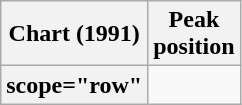<table class="wikitable plainrowheaders" style="text-align:center;">
<tr>
<th scope="col">Chart (1991)</th>
<th scope="col">Peak<br>position</th>
</tr>
<tr>
<th>scope="row"</th>
</tr>
</table>
